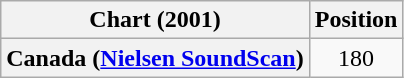<table class="wikitable plainrowheaders" style="text-align:center">
<tr>
<th scope="col">Chart (2001)</th>
<th scope="col">Position</th>
</tr>
<tr>
<th scope="row">Canada (<a href='#'>Nielsen SoundScan</a>)</th>
<td>180</td>
</tr>
</table>
